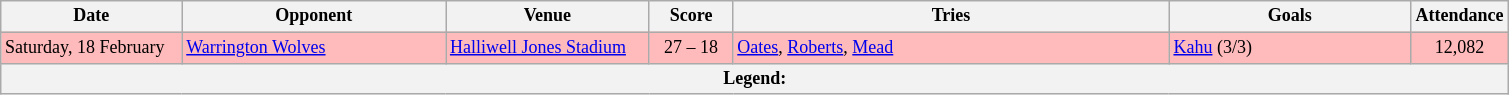<table class="wikitable" style="font-size:75%;">
<tr>
<th width="115">Date</th>
<th width="170">Opponent</th>
<th width="130">Venue</th>
<th width="50">Score</th>
<th width="285">Tries</th>
<th width="155">Goals</th>
<th width="60">Attendance</th>
</tr>
<tr bgcolor=#FFBBBB>
<td>Saturday, 18 February</td>
<td> <a href='#'>Warrington Wolves</a></td>
<td><a href='#'>Halliwell Jones Stadium</a></td>
<td style="text-align:center;">27 – 18</td>
<td><a href='#'>Oates</a>, <a href='#'>Roberts</a>, <a href='#'>Mead</a></td>
<td><a href='#'>Kahu</a> (3/3)</td>
<td style="text-align:center;">12,082</td>
</tr>
<tr>
<th colspan="8"><strong>Legend</strong>:   </th>
</tr>
</table>
